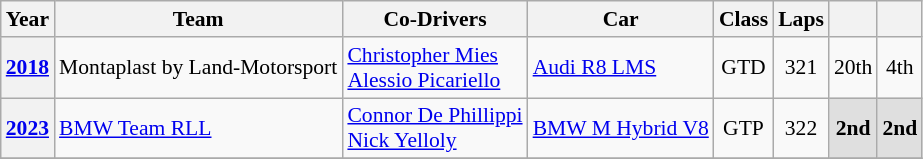<table class="wikitable" style="text-align:center; font-size:90%">
<tr>
<th>Year</th>
<th>Team</th>
<th>Co-Drivers</th>
<th>Car</th>
<th>Class</th>
<th>Laps</th>
<th></th>
<th></th>
</tr>
<tr>
<th><a href='#'>2018</a></th>
<td align="left" nowrap> Montaplast by Land-Motorsport</td>
<td align="left" nowrap> <a href='#'>Christopher Mies</a><br> <a href='#'>Alessio Picariello</a></td>
<td align="left" nowrap><a href='#'>Audi R8 LMS</a></td>
<td>GTD</td>
<td>321</td>
<td>20th</td>
<td>4th</td>
</tr>
<tr>
<th><a href='#'>2023</a></th>
<td align="left" nowrap> <a href='#'>BMW Team RLL</a></td>
<td align="left" nowrap> <a href='#'>Connor De Phillippi</a><br> <a href='#'>Nick Yelloly</a></td>
<td align="left" nowrap><a href='#'>BMW M Hybrid V8</a></td>
<td>GTP</td>
<td>322</td>
<td style="background:#DFDFDF;"><strong>2nd</strong></td>
<td style="background:#DFDFDF;"><strong>2nd</strong></td>
</tr>
<tr>
</tr>
</table>
